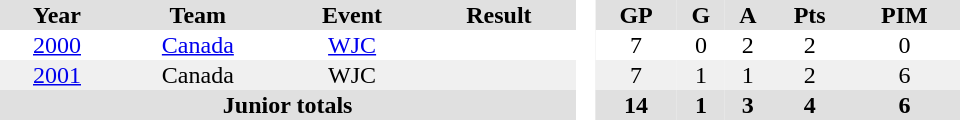<table border="0" cellpadding="1" cellspacing="0" style="text-align:center; width:40em">
<tr ALIGN="center" bgcolor="#e0e0e0">
<th>Year</th>
<th>Team</th>
<th>Event</th>
<th>Result</th>
<th rowspan="99" bgcolor="#ffffff"> </th>
<th>GP</th>
<th>G</th>
<th>A</th>
<th>Pts</th>
<th>PIM</th>
</tr>
<tr>
<td><a href='#'>2000</a></td>
<td><a href='#'>Canada</a></td>
<td><a href='#'>WJC</a></td>
<td></td>
<td>7</td>
<td>0</td>
<td>2</td>
<td>2</td>
<td>0</td>
</tr>
<tr bgcolor="#f0f0f0">
<td><a href='#'>2001</a></td>
<td>Canada</td>
<td>WJC</td>
<td></td>
<td>7</td>
<td>1</td>
<td>1</td>
<td>2</td>
<td>6</td>
</tr>
<tr bgcolor="#e0e0e0">
<th colspan=4>Junior totals</th>
<th>14</th>
<th>1</th>
<th>3</th>
<th>4</th>
<th>6</th>
</tr>
</table>
